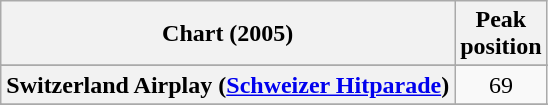<table class="wikitable sortable plainrowheaders" style="text-align:center">
<tr>
<th scope="col">Chart (2005)</th>
<th scope="col">Peak<br>position</th>
</tr>
<tr>
</tr>
<tr>
</tr>
<tr>
</tr>
<tr>
</tr>
<tr>
</tr>
<tr>
<th scope="row">Switzerland Airplay (<a href='#'>Schweizer Hitparade</a>)</th>
<td>69</td>
</tr>
<tr>
</tr>
<tr>
</tr>
<tr>
</tr>
</table>
